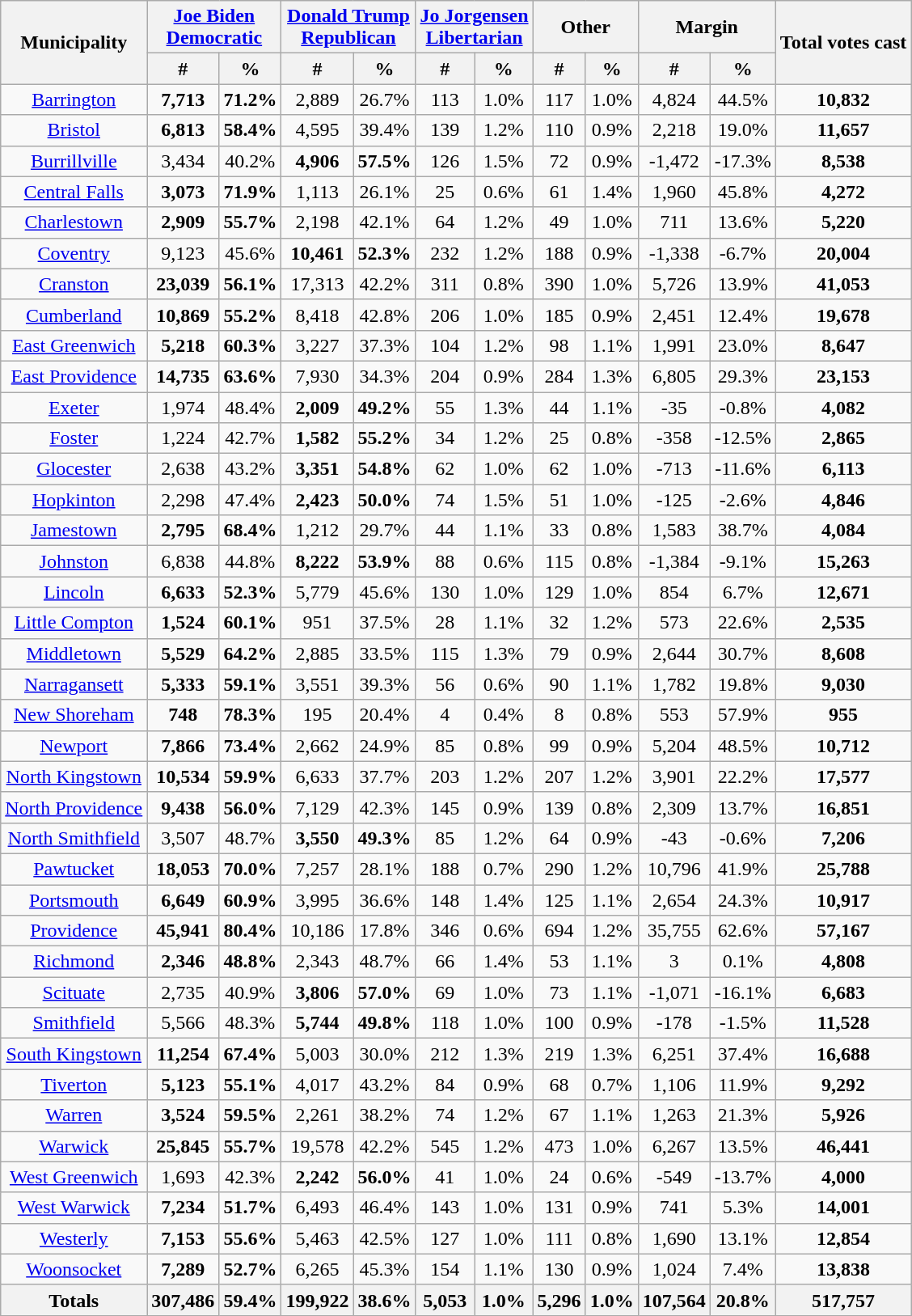<table class="wikitable sortable">
<tr>
<th rowspan="2">Municipality</th>
<th colspan="2"><a href='#'>Joe Biden</a><br><a href='#'>Democratic</a></th>
<th colspan="2"><a href='#'>Donald Trump</a><br><a href='#'>Republican</a></th>
<th colspan="2"><a href='#'>Jo Jorgensen</a><br><a href='#'>Libertarian</a></th>
<th colspan="2">Other</th>
<th colspan="2">Margin</th>
<th rowspan="2">Total votes cast</th>
</tr>
<tr>
<th data-sort-type="number" style="text-align:center;">#</th>
<th data-sort-type="number" style="text-align:center;">%</th>
<th data-sort-type="number" style="text-align:center;">#</th>
<th data-sort-type="number" style="text-align:center;">%</th>
<th data-sort-type="number" style="text-align:center;">#</th>
<th data-sort-type="number" style="text-align:center;">%</th>
<th data-sort-type="number" style="text-align:center;">#</th>
<th data-sort-type="number" style="text-align:center;">%</th>
<th data-sort-type="number" style="text-align:center;">#</th>
<th data-sort-type="number" style="text-align:center;">%</th>
</tr>
<tr style="text-align:center;">
<td><a href='#'>Barrington</a></td>
<td><strong>7,713</strong></td>
<td><strong>71.2%</strong></td>
<td>2,889</td>
<td>26.7%</td>
<td>113</td>
<td>1.0%</td>
<td>117</td>
<td>1.0%</td>
<td>4,824</td>
<td>44.5%</td>
<td><strong>10,832</strong></td>
</tr>
<tr style="text-align:center;">
<td><a href='#'>Bristol</a></td>
<td><strong>6,813</strong></td>
<td><strong>58.4%</strong></td>
<td>4,595</td>
<td>39.4%</td>
<td>139</td>
<td>1.2%</td>
<td>110</td>
<td>0.9%</td>
<td>2,218</td>
<td>19.0%</td>
<td><strong>11,657</strong></td>
</tr>
<tr style="text-align:center;">
<td><a href='#'>Burrillville</a></td>
<td>3,434</td>
<td>40.2%</td>
<td><strong>4,906</strong></td>
<td><strong>57.5%</strong></td>
<td>126</td>
<td>1.5%</td>
<td>72</td>
<td>0.9%</td>
<td>-1,472</td>
<td>-17.3%</td>
<td><strong>8,538</strong></td>
</tr>
<tr style="text-align:center;">
<td><a href='#'>Central Falls</a></td>
<td><strong>3,073</strong></td>
<td><strong>71.9%</strong></td>
<td>1,113</td>
<td>26.1%</td>
<td>25</td>
<td>0.6%</td>
<td>61</td>
<td>1.4%</td>
<td>1,960</td>
<td>45.8%</td>
<td><strong>4,272</strong></td>
</tr>
<tr style="text-align:center;">
<td><a href='#'>Charlestown</a></td>
<td><strong>2,909</strong></td>
<td><strong>55.7%</strong></td>
<td>2,198</td>
<td>42.1%</td>
<td>64</td>
<td>1.2%</td>
<td>49</td>
<td>1.0%</td>
<td>711</td>
<td>13.6%</td>
<td><strong>5,220</strong></td>
</tr>
<tr style="text-align:center;">
<td><a href='#'>Coventry</a></td>
<td>9,123</td>
<td>45.6%</td>
<td><strong>10,461</strong></td>
<td><strong>52.3%</strong></td>
<td>232</td>
<td>1.2%</td>
<td>188</td>
<td>0.9%</td>
<td>-1,338</td>
<td>-6.7%</td>
<td><strong>20,004</strong></td>
</tr>
<tr style="text-align:center;">
<td><a href='#'>Cranston</a></td>
<td><strong>23,039</strong></td>
<td><strong>56.1%</strong></td>
<td>17,313</td>
<td>42.2%</td>
<td>311</td>
<td>0.8%</td>
<td>390</td>
<td>1.0%</td>
<td>5,726</td>
<td>13.9%</td>
<td><strong>41,053</strong></td>
</tr>
<tr style="text-align:center;">
<td><a href='#'>Cumberland</a></td>
<td><strong>10,869</strong></td>
<td><strong>55.2%</strong></td>
<td>8,418</td>
<td>42.8%</td>
<td>206</td>
<td>1.0%</td>
<td>185</td>
<td>0.9%</td>
<td>2,451</td>
<td>12.4%</td>
<td><strong>19,678</strong></td>
</tr>
<tr style="text-align:center;">
<td><a href='#'>East Greenwich</a></td>
<td><strong>5,218</strong></td>
<td><strong>60.3%</strong></td>
<td>3,227</td>
<td>37.3%</td>
<td>104</td>
<td>1.2%</td>
<td>98</td>
<td>1.1%</td>
<td>1,991</td>
<td>23.0%</td>
<td><strong>8,647</strong></td>
</tr>
<tr style="text-align:center;">
<td><a href='#'>East Providence</a></td>
<td><strong>14,735</strong></td>
<td><strong>63.6%</strong></td>
<td>7,930</td>
<td>34.3%</td>
<td>204</td>
<td>0.9%</td>
<td>284</td>
<td>1.3%</td>
<td>6,805</td>
<td>29.3%</td>
<td><strong>23,153</strong></td>
</tr>
<tr style="text-align:center;">
<td><a href='#'>Exeter</a></td>
<td>1,974</td>
<td>48.4%</td>
<td><strong>2,009</strong></td>
<td><strong>49.2%</strong></td>
<td>55</td>
<td>1.3%</td>
<td>44</td>
<td>1.1%</td>
<td>-35</td>
<td>-0.8%</td>
<td><strong>4,082</strong></td>
</tr>
<tr style="text-align:center;">
<td><a href='#'>Foster</a></td>
<td>1,224</td>
<td>42.7%</td>
<td><strong>1,582</strong></td>
<td><strong>55.2%</strong></td>
<td>34</td>
<td>1.2%</td>
<td>25</td>
<td>0.8%</td>
<td>-358</td>
<td>-12.5%</td>
<td><strong>2,865</strong></td>
</tr>
<tr style="text-align:center;">
<td><a href='#'>Glocester</a></td>
<td>2,638</td>
<td>43.2%</td>
<td><strong>3,351</strong></td>
<td><strong>54.8%</strong></td>
<td>62</td>
<td>1.0%</td>
<td>62</td>
<td>1.0%</td>
<td>-713</td>
<td>-11.6%</td>
<td><strong>6,113</strong></td>
</tr>
<tr style="text-align:center;">
<td><a href='#'>Hopkinton</a></td>
<td>2,298</td>
<td>47.4%</td>
<td><strong>2,423</strong></td>
<td><strong>50.0%</strong></td>
<td>74</td>
<td>1.5%</td>
<td>51</td>
<td>1.0%</td>
<td>-125</td>
<td>-2.6%</td>
<td><strong>4,846</strong></td>
</tr>
<tr style="text-align:center;">
<td><a href='#'>Jamestown</a></td>
<td><strong>2,795</strong></td>
<td><strong>68.4%</strong></td>
<td>1,212</td>
<td>29.7%</td>
<td>44</td>
<td>1.1%</td>
<td>33</td>
<td>0.8%</td>
<td>1,583</td>
<td>38.7%</td>
<td><strong>4,084</strong></td>
</tr>
<tr style="text-align:center;">
<td><a href='#'>Johnston</a></td>
<td>6,838</td>
<td>44.8%</td>
<td><strong>8,222</strong></td>
<td><strong>53.9%</strong></td>
<td>88</td>
<td>0.6%</td>
<td>115</td>
<td>0.8%</td>
<td>-1,384</td>
<td>-9.1%</td>
<td><strong>15,263</strong></td>
</tr>
<tr style="text-align:center;">
<td><a href='#'>Lincoln</a></td>
<td><strong>6,633</strong></td>
<td><strong>52.3%</strong></td>
<td>5,779</td>
<td>45.6%</td>
<td>130</td>
<td>1.0%</td>
<td>129</td>
<td>1.0%</td>
<td>854</td>
<td>6.7%</td>
<td><strong>12,671</strong></td>
</tr>
<tr style="text-align:center;">
<td><a href='#'>Little Compton</a></td>
<td><strong>1,524</strong></td>
<td><strong>60.1%</strong></td>
<td>951</td>
<td>37.5%</td>
<td>28</td>
<td>1.1%</td>
<td>32</td>
<td>1.2%</td>
<td>573</td>
<td>22.6%</td>
<td><strong>2,535</strong></td>
</tr>
<tr style="text-align:center;">
<td><a href='#'>Middletown</a></td>
<td><strong>5,529</strong></td>
<td><strong>64.2%</strong></td>
<td>2,885</td>
<td>33.5%</td>
<td>115</td>
<td>1.3%</td>
<td>79</td>
<td>0.9%</td>
<td>2,644</td>
<td>30.7%</td>
<td><strong>8,608</strong></td>
</tr>
<tr style="text-align:center;">
<td><a href='#'>Narragansett</a></td>
<td><strong>5,333</strong></td>
<td><strong>59.1%</strong></td>
<td>3,551</td>
<td>39.3%</td>
<td>56</td>
<td>0.6%</td>
<td>90</td>
<td>1.1%</td>
<td>1,782</td>
<td>19.8%</td>
<td><strong>9,030</strong></td>
</tr>
<tr style="text-align:center;">
<td><a href='#'>New Shoreham</a></td>
<td><strong>748</strong></td>
<td><strong>78.3%</strong></td>
<td>195</td>
<td>20.4%</td>
<td>4</td>
<td>0.4%</td>
<td>8</td>
<td>0.8%</td>
<td>553</td>
<td>57.9%</td>
<td><strong>955</strong></td>
</tr>
<tr style="text-align:center;">
<td><a href='#'>Newport</a></td>
<td><strong>7,866</strong></td>
<td><strong>73.4%</strong></td>
<td>2,662</td>
<td>24.9%</td>
<td>85</td>
<td>0.8%</td>
<td>99</td>
<td>0.9%</td>
<td>5,204</td>
<td>48.5%</td>
<td><strong>10,712</strong></td>
</tr>
<tr style="text-align:center;">
<td><a href='#'>North Kingstown</a></td>
<td><strong>10,534</strong></td>
<td><strong>59.9%</strong></td>
<td>6,633</td>
<td>37.7%</td>
<td>203</td>
<td>1.2%</td>
<td>207</td>
<td>1.2%</td>
<td>3,901</td>
<td>22.2%</td>
<td><strong>17,577</strong></td>
</tr>
<tr style="text-align:center;">
<td><a href='#'>North Providence</a></td>
<td><strong>9,438</strong></td>
<td><strong>56.0%</strong></td>
<td>7,129</td>
<td>42.3%</td>
<td>145</td>
<td>0.9%</td>
<td>139</td>
<td>0.8%</td>
<td>2,309</td>
<td>13.7%</td>
<td><strong>16,851</strong></td>
</tr>
<tr style="text-align:center;">
<td><a href='#'>North Smithfield</a></td>
<td>3,507</td>
<td>48.7%</td>
<td><strong>3,550</strong></td>
<td><strong>49.3%</strong></td>
<td>85</td>
<td>1.2%</td>
<td>64</td>
<td>0.9%</td>
<td>-43</td>
<td>-0.6%</td>
<td><strong>7,206</strong></td>
</tr>
<tr style="text-align:center;">
<td><a href='#'>Pawtucket</a></td>
<td><strong>18,053</strong></td>
<td><strong>70.0%</strong></td>
<td>7,257</td>
<td>28.1%</td>
<td>188</td>
<td>0.7%</td>
<td>290</td>
<td>1.2%</td>
<td>10,796</td>
<td>41.9%</td>
<td><strong>25,788</strong></td>
</tr>
<tr style="text-align:center;">
<td><a href='#'>Portsmouth</a></td>
<td><strong>6,649</strong></td>
<td><strong>60.9%</strong></td>
<td>3,995</td>
<td>36.6%</td>
<td>148</td>
<td>1.4%</td>
<td>125</td>
<td>1.1%</td>
<td>2,654</td>
<td>24.3%</td>
<td><strong>10,917</strong></td>
</tr>
<tr style="text-align:center;">
<td><a href='#'>Providence</a></td>
<td><strong>45,941</strong></td>
<td><strong>80.4%</strong></td>
<td>10,186</td>
<td>17.8%</td>
<td>346</td>
<td>0.6%</td>
<td>694</td>
<td>1.2%</td>
<td>35,755</td>
<td>62.6%</td>
<td><strong>57,167</strong></td>
</tr>
<tr style="text-align:center;">
<td><a href='#'>Richmond</a></td>
<td><strong>2,346</strong></td>
<td><strong>48.8%</strong></td>
<td>2,343</td>
<td>48.7%</td>
<td>66</td>
<td>1.4%</td>
<td>53</td>
<td>1.1%</td>
<td>3</td>
<td>0.1%</td>
<td><strong>4,808</strong></td>
</tr>
<tr - style="text-align:center;">
<td><a href='#'>Scituate</a></td>
<td>2,735</td>
<td>40.9%</td>
<td><strong>3,806</strong></td>
<td><strong>57.0%</strong></td>
<td>69</td>
<td>1.0%</td>
<td>73</td>
<td>1.1%</td>
<td>-1,071</td>
<td>-16.1%</td>
<td><strong>6,683</strong></td>
</tr>
<tr - style="text-align:center;">
<td><a href='#'>Smithfield</a></td>
<td>5,566</td>
<td>48.3%</td>
<td><strong>5,744</strong></td>
<td><strong>49.8%</strong></td>
<td>118</td>
<td>1.0%</td>
<td>100</td>
<td>0.9%</td>
<td>-178</td>
<td>-1.5%</td>
<td><strong>11,528</strong></td>
</tr>
<tr - style="text-align:center;">
<td><a href='#'>South Kingstown</a></td>
<td><strong>11,254</strong></td>
<td><strong>67.4%</strong></td>
<td>5,003</td>
<td>30.0%</td>
<td>212</td>
<td>1.3%</td>
<td>219</td>
<td>1.3%</td>
<td>6,251</td>
<td>37.4%</td>
<td><strong>16,688</strong></td>
</tr>
<tr - style="text-align:center;">
<td><a href='#'>Tiverton</a></td>
<td><strong>5,123</strong></td>
<td><strong>55.1%</strong></td>
<td>4,017</td>
<td>43.2%</td>
<td>84</td>
<td>0.9%</td>
<td>68</td>
<td>0.7%</td>
<td>1,106</td>
<td>11.9%</td>
<td><strong>9,292</strong></td>
</tr>
<tr - style="text-align:center;">
<td><a href='#'>Warren</a></td>
<td><strong>3,524</strong></td>
<td><strong>59.5%</strong></td>
<td>2,261</td>
<td>38.2%</td>
<td>74</td>
<td>1.2%</td>
<td>67</td>
<td>1.1%</td>
<td>1,263</td>
<td>21.3%</td>
<td><strong>5,926</strong></td>
</tr>
<tr - style="text-align:center;">
<td><a href='#'>Warwick</a></td>
<td><strong>25,845</strong></td>
<td><strong>55.7%</strong></td>
<td>19,578</td>
<td>42.2%</td>
<td>545</td>
<td>1.2%</td>
<td>473</td>
<td>1.0%</td>
<td>6,267</td>
<td>13.5%</td>
<td><strong>46,441</strong></td>
</tr>
<tr - style="text-align:center;">
<td><a href='#'>West Greenwich</a></td>
<td>1,693</td>
<td>42.3%</td>
<td><strong>2,242</strong></td>
<td><strong>56.0%</strong></td>
<td>41</td>
<td>1.0%</td>
<td>24</td>
<td>0.6%</td>
<td>-549</td>
<td>-13.7%</td>
<td><strong>4,000</strong></td>
</tr>
<tr - style="text-align:center;">
<td><a href='#'>West Warwick</a></td>
<td><strong>7,234</strong></td>
<td><strong>51.7%</strong></td>
<td>6,493</td>
<td>46.4%</td>
<td>143</td>
<td>1.0%</td>
<td>131</td>
<td>0.9%</td>
<td>741</td>
<td>5.3%</td>
<td><strong>14,001</strong></td>
</tr>
<tr - style="text-align:center;">
<td><a href='#'>Westerly</a></td>
<td><strong>7,153</strong></td>
<td><strong>55.6%</strong></td>
<td>5,463</td>
<td>42.5%</td>
<td>127</td>
<td>1.0%</td>
<td>111</td>
<td>0.8%</td>
<td>1,690</td>
<td>13.1%</td>
<td><strong>12,854</strong></td>
</tr>
<tr - style="text-align:center;">
<td><a href='#'>Woonsocket</a></td>
<td><strong>7,289</strong></td>
<td><strong>52.7%</strong></td>
<td>6,265</td>
<td>45.3%</td>
<td>154</td>
<td>1.1%</td>
<td>130</td>
<td>0.9%</td>
<td>1,024</td>
<td>7.4%</td>
<td><strong>13,838</strong></td>
</tr>
<tr style="text-align:center;">
<th>Totals</th>
<th>307,486</th>
<th>59.4%</th>
<th>199,922</th>
<th>38.6%</th>
<th>5,053</th>
<th>1.0%</th>
<th>5,296</th>
<th>1.0%</th>
<th>107,564</th>
<th>20.8%</th>
<th>517,757</th>
</tr>
</table>
